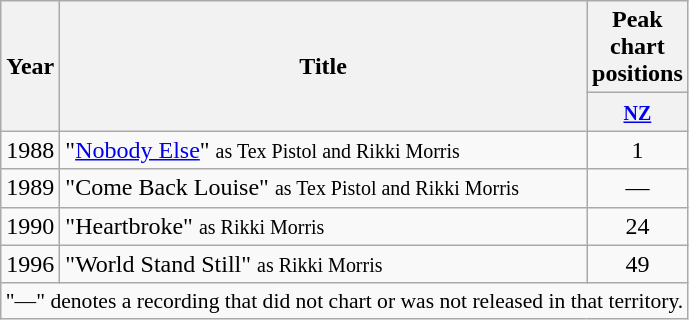<table class="wikitable plainrowheaders">
<tr>
<th rowspan="2" style="width:1em;">Year</th>
<th rowspan="2">Title</th>
<th style="width:3em;">Peak chart positions</th>
</tr>
<tr>
<th><small><a href='#'>NZ</a></small></th>
</tr>
<tr>
<td>1988</td>
<td>"<a href='#'>Nobody Else</a>" <small>as Tex Pistol and Rikki Morris</small></td>
<td style="text-align:center;">1</td>
</tr>
<tr>
<td>1989</td>
<td>"Come Back Louise" <small>as Tex Pistol and Rikki Morris</small></td>
<td style="text-align:center;">—</td>
</tr>
<tr>
<td>1990</td>
<td>"Heartbroke" <small>as Rikki Morris</small></td>
<td style="text-align:center;">24</td>
</tr>
<tr>
<td>1996</td>
<td>"World Stand Still" <small>as Rikki Morris</small></td>
<td style="text-align:center;">49</td>
</tr>
<tr>
<td colspan="3" style="font-size:90%; text-align:center;">"—" denotes a recording that did not chart or was not released in that territory.</td>
</tr>
</table>
